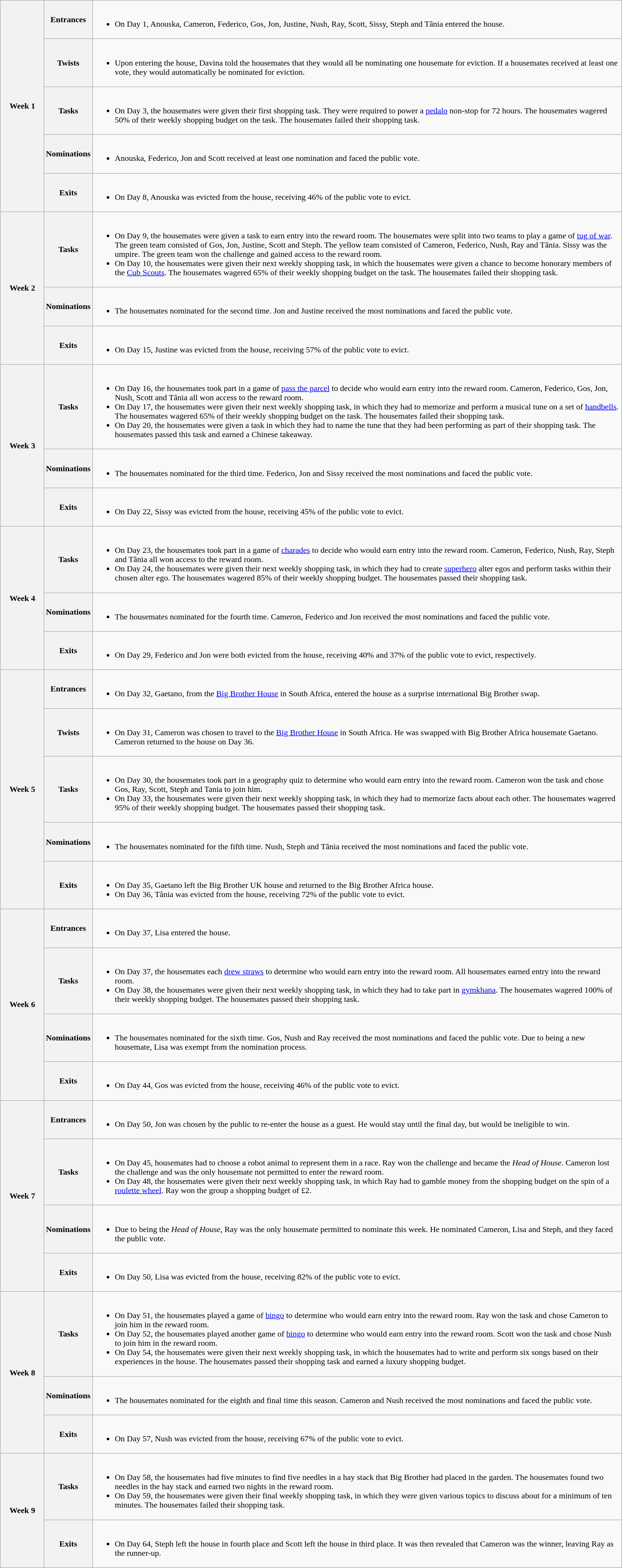<table class="wikitable" style="width: 96%; margin-left: auto; margin-right: auto;">
<tr>
<th scope="rowgroup" rowspan=5 style="width: 7%;">Week 1</th>
<th scope="row">Entrances</th>
<td><br><ul><li>On Day 1, Anouska, Cameron, Federico, Gos, Jon, Justine, Nush, Ray, Scott, Sissy, Steph and Tânia entered the house.</li></ul></td>
</tr>
<tr>
<th scope="row"><strong>Twists</strong></th>
<td><br><ul><li>Upon entering the house, Davina told the housemates that they would all be nominating one housemate for eviction. If a housemates received at least one vote, they would automatically be nominated for eviction.</li></ul></td>
</tr>
<tr>
<th scope="row">Tasks</th>
<td><br><ul><li>On Day 3, the housemates were given their first shopping task. They were required to power a <a href='#'>pedalo</a> non-stop for 72 hours. The housemates wagered 50% of their weekly shopping budget on the task. The housemates failed their shopping task.</li></ul></td>
</tr>
<tr>
<th scope="row">Nominations</th>
<td><br><ul><li>Anouska, Federico, Jon and Scott received at least one nomination and faced the public vote.</li></ul></td>
</tr>
<tr>
<th scope="row">Exits</th>
<td><br><ul><li>On Day 8, Anouska was evicted from the house, receiving 46% of the public vote to evict.</li></ul></td>
</tr>
<tr>
<th scope="rowgroup" rowspan=3>Week 2</th>
<th scope="row">Tasks</th>
<td><br><ul><li>On Day 9, the housemates were given a task to earn entry into the reward room. The housemates were split into two teams to play a game of <a href='#'>tug of war</a>. The green team consisted of Gos, Jon, Justine, Scott and Steph. The yellow team consisted of Cameron, Federico, Nush, Ray and Tânia. Sissy was the umpire. The green team won the challenge and gained access to the reward room.</li><li>On Day 10, the housemates were given their next weekly shopping task, in which the housemates were given a chance to become honorary members of the <a href='#'>Cub Scouts</a>. The housemates wagered 65% of their weekly shopping budget on the task. The housemates failed their shopping task.</li></ul></td>
</tr>
<tr>
<th scope="row">Nominations</th>
<td><br><ul><li>The housemates nominated for the second time. Jon and Justine received the most nominations and faced the public vote.</li></ul></td>
</tr>
<tr>
<th scope="row">Exits</th>
<td><br><ul><li>On Day 15, Justine was evicted from the house, receiving 57% of the public vote to evict.</li></ul></td>
</tr>
<tr>
<th scope="rowgroup" rowspan=3>Week 3</th>
<th scope="row">Tasks</th>
<td><br><ul><li>On Day 16, the housemates took part in a game of <a href='#'>pass the parcel</a> to decide who would earn entry into the reward room. Cameron, Federico, Gos, Jon, Nush, Scott and Tânia all won access to the reward room.</li><li>On Day 17, the housemates were given their next weekly shopping task, in which they had to memorize and perform a musical tune on a set of <a href='#'>handbells</a>. The housemates wagered 65% of their weekly shopping budget on the task. The housemates failed their shopping task.</li><li>On Day 20, the housemates were given a task in which they had to name the tune that they had been performing as part of their shopping task. The housemates passed this task and earned a Chinese takeaway.</li></ul></td>
</tr>
<tr>
<th scope="row">Nominations</th>
<td><br><ul><li>The housemates nominated for the third time. Federico, Jon and Sissy received the most nominations and faced the public vote.</li></ul></td>
</tr>
<tr>
<th scope="row">Exits</th>
<td><br><ul><li>On Day 22, Sissy was evicted from the house, receiving 45% of the public vote to evict.</li></ul></td>
</tr>
<tr>
<th scope="rowgroup" rowspan=3>Week 4</th>
<th scope="row">Tasks</th>
<td><br><ul><li>On Day 23, the housemates took part in a game of <a href='#'>charades</a> to decide who would earn entry into the reward room. Cameron, Federico, Nush, Ray, Steph and Tânia all won access to the reward room.</li><li>On Day 24, the housemates were given their next weekly shopping task, in which they had to create <a href='#'>superhero</a> alter egos and perform tasks within their chosen alter ego. The housemates wagered 85% of their weekly shopping budget. The housemates passed their shopping task.</li></ul></td>
</tr>
<tr>
<th scope="row">Nominations</th>
<td><br><ul><li>The housemates nominated for the fourth time. Cameron, Federico and Jon received the most nominations and faced the public vote.</li></ul></td>
</tr>
<tr>
<th scope="row">Exits</th>
<td><br><ul><li>On Day 29, Federico and Jon were both evicted from the house, receiving 40% and 37% of the public vote to evict, respectively.</li></ul></td>
</tr>
<tr>
<th scope="rowgroup" rowspan=5>Week 5</th>
<th scope="row">Entrances</th>
<td><br><ul><li>On Day 32, Gaetano, from the <a href='#'>Big Brother House</a> in South Africa, entered the house as a surprise international Big Brother swap.</li></ul></td>
</tr>
<tr>
<th scope="row">Twists</th>
<td><br><ul><li>On Day 31, Cameron was chosen to travel to the <a href='#'>Big Brother House</a> in South Africa. He was swapped with Big Brother Africa housemate Gaetano. Cameron returned to the house on Day 36.</li></ul></td>
</tr>
<tr>
<th scope="row">Tasks</th>
<td><br><ul><li>On Day 30, the housemates took part in a geography quiz to determine who would earn entry into the reward room. Cameron won the task and chose Gos, Ray, Scott, Steph and Tania to join him.</li><li>On Day 33, the housemates were given their next weekly shopping task, in which they had to memorize facts about each other. The housemates wagered 95% of their weekly shopping budget. The housemates passed their shopping task.</li></ul></td>
</tr>
<tr>
<th scope="row">Nominations</th>
<td><br><ul><li>The housemates nominated for the fifth time. Nush, Steph and Tânia received the most nominations and faced the public vote.</li></ul></td>
</tr>
<tr>
<th scope="row">Exits</th>
<td><br><ul><li>On Day 35, Gaetano left the Big Brother UK house and returned to the Big Brother Africa house.</li><li>On Day 36, Tânia was evicted from the house, receiving 72% of the public vote to evict.</li></ul></td>
</tr>
<tr>
<th scope="rowgroup" rowspan=4>Week 6</th>
<th scope="row">Entrances</th>
<td><br><ul><li>On Day 37, Lisa entered the house.</li></ul></td>
</tr>
<tr>
<th scope="row">Tasks</th>
<td><br><ul><li>On Day 37, the housemates each <a href='#'>drew straws</a> to determine who would earn entry into the reward room. All housemates earned entry into the reward room.</li><li>On Day 38, the housemates were given their next weekly shopping task, in which they had to take part in <a href='#'>gymkhana</a>. The housemates wagered 100% of their weekly shopping budget. The housemates passed their shopping task.</li></ul></td>
</tr>
<tr>
<th scope="row">Nominations</th>
<td><br><ul><li>The housemates nominated for the sixth time. Gos, Nush and Ray received the most nominations and faced the public vote. Due to being a new housemate, Lisa was exempt from the nomination process.</li></ul></td>
</tr>
<tr>
<th scope="row">Exits</th>
<td><br><ul><li>On Day 44, Gos was evicted from the house, receiving 46% of the public vote to evict.</li></ul></td>
</tr>
<tr>
<th scope="rowgroup" rowspan=4>Week 7</th>
<th scope="row">Entrances</th>
<td><br><ul><li>On Day 50, Jon was chosen by the public to re-enter the house as a guest. He would stay until the final day, but would be ineligible to win.</li></ul></td>
</tr>
<tr>
<th scope="row">Tasks</th>
<td><br><ul><li>On Day 45, housemates had to choose a robot animal to represent them in a race. Ray won the challenge and became the <em>Head of House</em>. Cameron lost the challenge and was the only housemate not permitted to enter the reward room.</li><li>On Day 48, the housemates were given their next weekly shopping task, in which Ray had to gamble money from the shopping budget on the spin of a <a href='#'>roulette wheel</a>. Ray won the group a shopping budget of £2.</li></ul></td>
</tr>
<tr>
<th scope="row">Nominations</th>
<td><br><ul><li>Due to being the <em>Head of House</em>, Ray was the only housemate permitted to nominate this week. He nominated Cameron, Lisa and Steph, and they faced the public vote.</li></ul></td>
</tr>
<tr>
<th scope="row">Exits</th>
<td><br><ul><li>On Day 50, Lisa was evicted from the house, receiving 82% of the public vote to evict.</li></ul></td>
</tr>
<tr>
<th scope="rowgroup" rowspan=3>Week 8</th>
<th scope="row">Tasks</th>
<td><br><ul><li>On Day 51, the housemates played a game of <a href='#'>bingo</a> to determine who would earn entry into the reward room. Ray won the task and chose Cameron to join him in the reward room.</li><li>On Day 52, the housemates played another game of <a href='#'>bingo</a> to determine who would earn entry into the reward room. Scott won the task and chose Nush to join him in the reward room.</li><li>On Day 54, the housemates were given their next weekly shopping task, in which the housemates had to write and perform six songs based on their experiences in the house. The housemates passed their shopping task and earned a luxury shopping budget.</li></ul></td>
</tr>
<tr>
<th scope="row">Nominations</th>
<td><br><ul><li>The housemates nominated for the eighth and final time this season. Cameron and Nush received the most nominations and faced the public vote.</li></ul></td>
</tr>
<tr>
<th scope="row">Exits</th>
<td><br><ul><li>On Day 57, Nush was evicted from the house, receiving 67% of the public vote to evict.</li></ul></td>
</tr>
<tr>
<th scope="rowgroup" rowspan=2>Week 9</th>
<th scope="row">Tasks</th>
<td><br><ul><li>On Day 58, the housemates had five minutes to find five needles in a hay stack that Big Brother had placed in the garden. The housemates found two needles in the hay stack and earned two nights in the reward room.</li><li>On Day 59, the housemates were given their final weekly shopping task, in which they were given various topics to discuss about for a minimum of ten minutes. The housemates failed their shopping task.</li></ul></td>
</tr>
<tr>
<th scope="row">Exits</th>
<td><br><ul><li>On Day 64, Steph left the house in fourth place and Scott left the house in third place. It was then revealed that Cameron was the winner, leaving Ray as the runner-up.</li></ul></td>
</tr>
</table>
